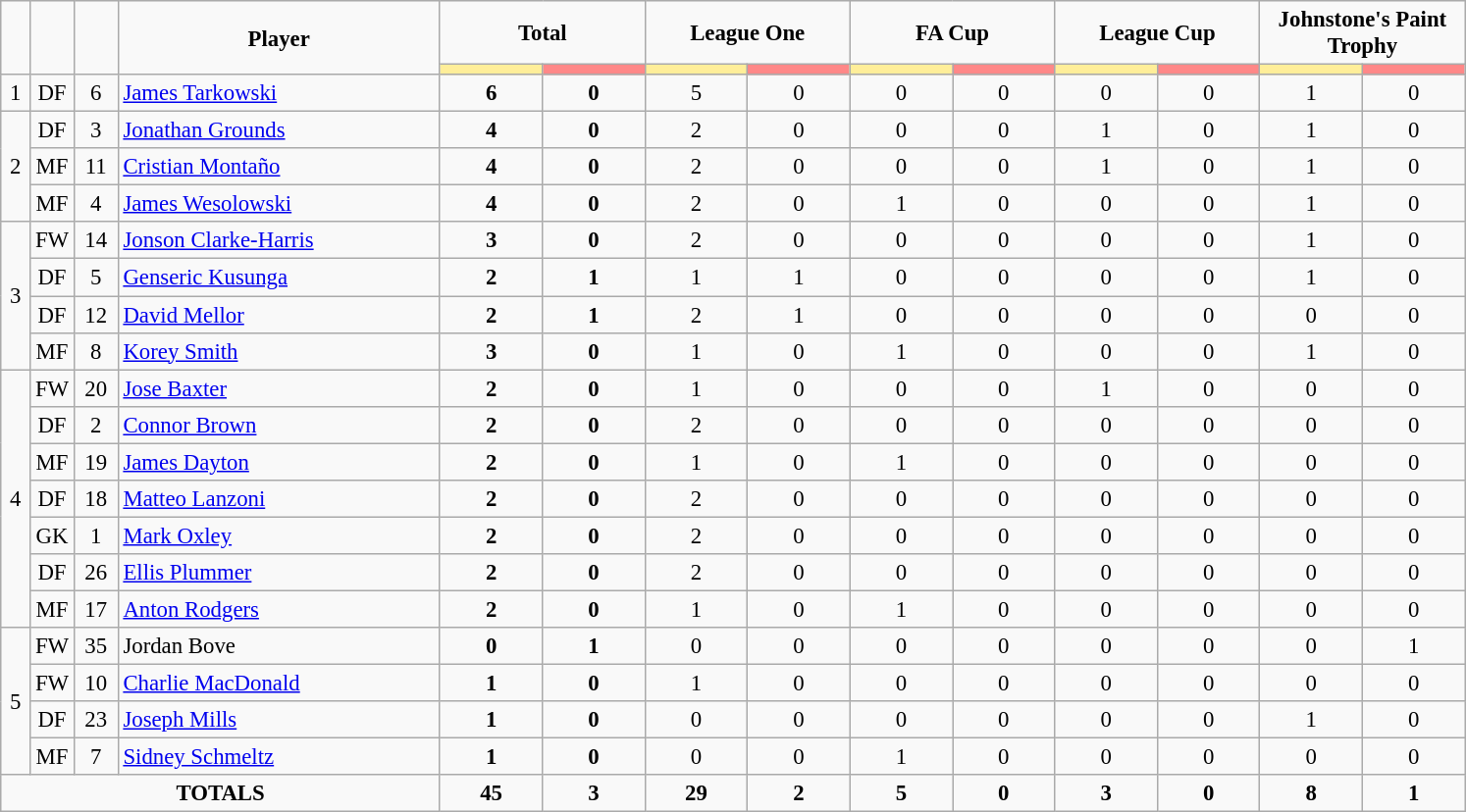<table class="wikitable" style="font-size: 95%; text-align: center;">
<tr>
<td rowspan="2"  style="width:2%;"><strong></strong></td>
<td rowspan="2"  style="width:3%;"><strong></strong></td>
<td rowspan="2"  style="width:3%;"><strong></strong></td>
<td rowspan="2"  style="width:22%;"><strong>Player</strong></td>
<td colspan="2"><strong>Total</strong></td>
<td colspan="2"><strong>League One</strong></td>
<td colspan="2"><strong>FA Cup</strong></td>
<td colspan="2"><strong>League Cup</strong></td>
<td colspan="2"><strong>Johnstone's Paint Trophy</strong></td>
</tr>
<tr>
<th style="width:50px; text-align:center; background:#fe9;"></th>
<th style="width:50px; text-align:center; background:#ff8888;"></th>
<th style="width:50px; text-align:center; background:#fe9;"></th>
<th style="width:50px; text-align:center; background:#ff8888;"></th>
<th style="width:50px; text-align:center; background:#fe9;"></th>
<th style="width:50px; text-align:center; background:#ff8888;"></th>
<th style="width:50px; text-align:center; background:#fe9;"></th>
<th style="width:50px; text-align:center; background:#ff8888;"></th>
<th style="width:50px; text-align:center; background:#fe9;"></th>
<th style="width:50px; text-align:center; background:#ff8888;"></th>
</tr>
<tr>
<td>1</td>
<td>DF</td>
<td>6</td>
<td align=left> <a href='#'>James Tarkowski</a></td>
<td><strong>6</strong></td>
<td><strong>0</strong></td>
<td>5</td>
<td>0</td>
<td>0</td>
<td>0</td>
<td>0</td>
<td>0</td>
<td>1</td>
<td>0</td>
</tr>
<tr>
<td rowspan=3>2</td>
<td>DF</td>
<td>3</td>
<td align=left> <a href='#'>Jonathan Grounds</a></td>
<td><strong>4</strong></td>
<td><strong>0</strong></td>
<td>2</td>
<td>0</td>
<td>0</td>
<td>0</td>
<td>1</td>
<td>0</td>
<td>1</td>
<td>0</td>
</tr>
<tr>
<td>MF</td>
<td>11</td>
<td align=left> <a href='#'>Cristian Montaño</a></td>
<td><strong>4</strong></td>
<td><strong>0</strong></td>
<td>2</td>
<td>0</td>
<td>0</td>
<td>0</td>
<td>1</td>
<td>0</td>
<td>1</td>
<td>0</td>
</tr>
<tr>
<td>MF</td>
<td>4</td>
<td align=left> <a href='#'>James Wesolowski</a></td>
<td><strong>4</strong></td>
<td><strong>0</strong></td>
<td>2</td>
<td>0</td>
<td>1</td>
<td>0</td>
<td>0</td>
<td>0</td>
<td>1</td>
<td>0</td>
</tr>
<tr>
<td rowspan=4>3</td>
<td>FW</td>
<td>14</td>
<td align=left> <a href='#'>Jonson Clarke-Harris</a></td>
<td><strong>3</strong></td>
<td><strong>0</strong></td>
<td>2</td>
<td>0</td>
<td>0</td>
<td>0</td>
<td>0</td>
<td>0</td>
<td>1</td>
<td>0</td>
</tr>
<tr>
<td>DF</td>
<td>5</td>
<td align=left> <a href='#'>Genseric Kusunga</a></td>
<td><strong>2</strong></td>
<td><strong>1</strong></td>
<td>1</td>
<td>1</td>
<td>0</td>
<td>0</td>
<td>0</td>
<td>0</td>
<td>1</td>
<td>0</td>
</tr>
<tr>
<td>DF</td>
<td>12</td>
<td align=left> <a href='#'>David Mellor</a></td>
<td><strong>2</strong></td>
<td><strong>1</strong></td>
<td>2</td>
<td>1</td>
<td>0</td>
<td>0</td>
<td>0</td>
<td>0</td>
<td>0</td>
<td>0</td>
</tr>
<tr>
<td>MF</td>
<td>8</td>
<td align=left> <a href='#'>Korey Smith</a></td>
<td><strong>3</strong></td>
<td><strong>0</strong></td>
<td>1</td>
<td>0</td>
<td>1</td>
<td>0</td>
<td>0</td>
<td>0</td>
<td>1</td>
<td>0</td>
</tr>
<tr>
<td rowspan=7>4</td>
<td>FW</td>
<td>20</td>
<td align=left> <a href='#'>Jose Baxter</a></td>
<td><strong>2</strong></td>
<td><strong>0</strong></td>
<td>1</td>
<td>0</td>
<td>0</td>
<td>0</td>
<td>1</td>
<td>0</td>
<td>0</td>
<td>0</td>
</tr>
<tr>
<td>DF</td>
<td>2</td>
<td align=left> <a href='#'>Connor Brown</a></td>
<td><strong>2</strong></td>
<td><strong>0</strong></td>
<td>2</td>
<td>0</td>
<td>0</td>
<td>0</td>
<td>0</td>
<td>0</td>
<td>0</td>
<td>0</td>
</tr>
<tr>
<td>MF</td>
<td>19</td>
<td align=left> <a href='#'>James Dayton</a></td>
<td><strong>2</strong></td>
<td><strong>0</strong></td>
<td>1</td>
<td>0</td>
<td>1</td>
<td>0</td>
<td>0</td>
<td>0</td>
<td>0</td>
<td>0</td>
</tr>
<tr>
<td>DF</td>
<td>18</td>
<td align=left> <a href='#'>Matteo Lanzoni</a></td>
<td><strong>2</strong></td>
<td><strong>0</strong></td>
<td>2</td>
<td>0</td>
<td>0</td>
<td>0</td>
<td>0</td>
<td>0</td>
<td>0</td>
<td>0</td>
</tr>
<tr>
<td>GK</td>
<td>1</td>
<td align=left> <a href='#'>Mark Oxley</a></td>
<td><strong>2</strong></td>
<td><strong>0</strong></td>
<td>2</td>
<td>0</td>
<td>0</td>
<td>0</td>
<td>0</td>
<td>0</td>
<td>0</td>
<td>0</td>
</tr>
<tr>
<td>DF</td>
<td>26</td>
<td align=left> <a href='#'>Ellis Plummer</a></td>
<td><strong>2</strong></td>
<td><strong>0</strong></td>
<td>2</td>
<td>0</td>
<td>0</td>
<td>0</td>
<td>0</td>
<td>0</td>
<td>0</td>
<td>0</td>
</tr>
<tr>
<td>MF</td>
<td>17</td>
<td align=left> <a href='#'>Anton Rodgers</a></td>
<td><strong>2</strong></td>
<td><strong>0</strong></td>
<td>1</td>
<td>0</td>
<td>1</td>
<td>0</td>
<td>0</td>
<td>0</td>
<td>0</td>
<td>0</td>
</tr>
<tr>
<td rowspan=4>5</td>
<td>FW</td>
<td>35</td>
<td align=left> Jordan Bove</td>
<td><strong>0</strong></td>
<td><strong>1</strong></td>
<td>0</td>
<td>0</td>
<td>0</td>
<td>0</td>
<td>0</td>
<td>0</td>
<td>0</td>
<td>1</td>
</tr>
<tr>
<td>FW</td>
<td>10</td>
<td align=left> <a href='#'>Charlie MacDonald</a></td>
<td><strong>1</strong></td>
<td><strong>0</strong></td>
<td>1</td>
<td>0</td>
<td>0</td>
<td>0</td>
<td>0</td>
<td>0</td>
<td>0</td>
<td>0</td>
</tr>
<tr>
<td>DF</td>
<td>23</td>
<td align=left> <a href='#'>Joseph Mills</a></td>
<td><strong>1</strong></td>
<td><strong>0</strong></td>
<td>0</td>
<td>0</td>
<td>0</td>
<td>0</td>
<td>0</td>
<td>0</td>
<td>1</td>
<td>0</td>
</tr>
<tr>
<td>MF</td>
<td>7</td>
<td align=left> <a href='#'>Sidney Schmeltz</a></td>
<td><strong>1</strong></td>
<td><strong>0</strong></td>
<td>0</td>
<td>0</td>
<td>1</td>
<td>0</td>
<td>0</td>
<td>0</td>
<td>0</td>
<td>0</td>
</tr>
<tr>
<td colspan="4"><strong>TOTALS</strong></td>
<td><strong>45</strong></td>
<td><strong>3</strong></td>
<td><strong>29</strong></td>
<td><strong>2</strong></td>
<td><strong>5</strong></td>
<td><strong>0</strong></td>
<td><strong>3</strong></td>
<td><strong>0</strong></td>
<td><strong>8</strong></td>
<td><strong>1</strong></td>
</tr>
</table>
